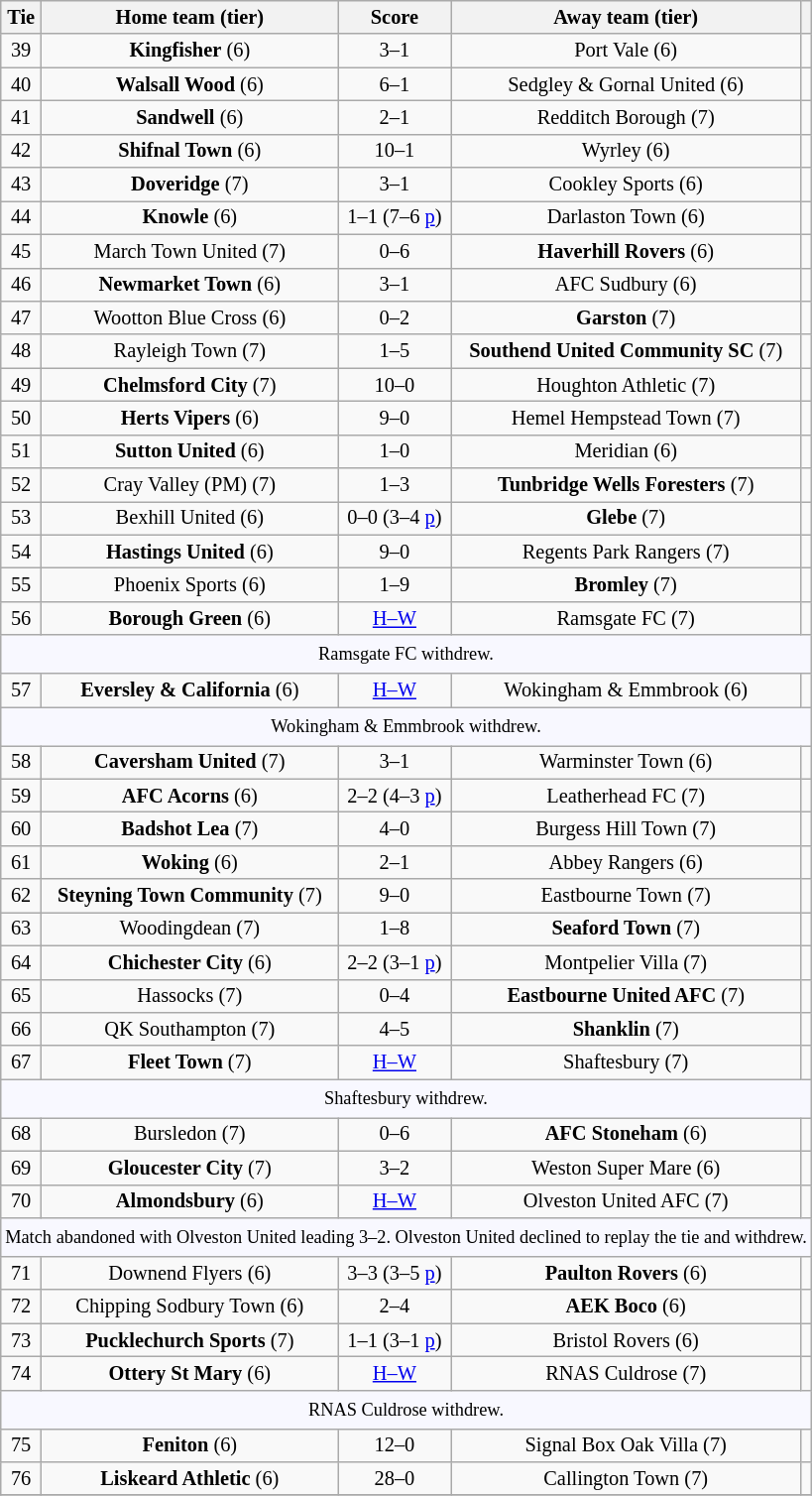<table class="wikitable" style="text-align:center; font-size:85%">
<tr>
<th>Tie</th>
<th>Home team (tier)</th>
<th>Score</th>
<th>Away team (tier)</th>
<th></th>
</tr>
<tr>
<td>39</td>
<td><strong>Kingfisher</strong> (6)</td>
<td>3–1</td>
<td>Port Vale (6)</td>
<td></td>
</tr>
<tr>
<td>40</td>
<td><strong>Walsall Wood</strong> (6)</td>
<td>6–1</td>
<td>Sedgley & Gornal United (6)</td>
<td></td>
</tr>
<tr>
<td>41</td>
<td><strong>Sandwell</strong> (6)</td>
<td>2–1</td>
<td>Redditch Borough (7)</td>
<td></td>
</tr>
<tr>
<td>42</td>
<td><strong>Shifnal Town</strong> (6)</td>
<td>10–1</td>
<td>Wyrley (6)</td>
<td></td>
</tr>
<tr>
<td>43</td>
<td><strong>Doveridge</strong> (7)</td>
<td>3–1</td>
<td>Cookley Sports (6)</td>
<td></td>
</tr>
<tr>
<td>44</td>
<td><strong>Knowle</strong> (6)</td>
<td>1–1 (7–6 <a href='#'>p</a>)</td>
<td>Darlaston Town (6)</td>
<td></td>
</tr>
<tr>
<td>45</td>
<td>March Town United (7)</td>
<td>0–6</td>
<td><strong>Haverhill Rovers</strong> (6)</td>
<td></td>
</tr>
<tr>
<td>46</td>
<td><strong>Newmarket Town</strong> (6)</td>
<td>3–1</td>
<td>AFC Sudbury (6)</td>
<td></td>
</tr>
<tr>
<td>47</td>
<td>Wootton Blue Cross (6)</td>
<td>0–2</td>
<td><strong>Garston</strong> (7)</td>
<td></td>
</tr>
<tr>
<td>48</td>
<td>Rayleigh Town (7)</td>
<td>1–5</td>
<td><strong>Southend United Community SC</strong> (7)</td>
<td></td>
</tr>
<tr>
<td>49</td>
<td><strong>Chelmsford City</strong> (7)</td>
<td>10–0</td>
<td>Houghton Athletic (7)</td>
<td></td>
</tr>
<tr>
<td>50</td>
<td><strong>Herts Vipers</strong> (6)</td>
<td>9–0</td>
<td>Hemel Hempstead Town (7)</td>
<td></td>
</tr>
<tr>
<td>51</td>
<td><strong>Sutton United</strong> (6)</td>
<td>1–0</td>
<td>Meridian (6)</td>
<td></td>
</tr>
<tr>
<td>52</td>
<td>Cray Valley (PM) (7)</td>
<td>1–3</td>
<td><strong>Tunbridge Wells Foresters</strong> (7)</td>
<td></td>
</tr>
<tr>
<td>53</td>
<td>Bexhill United (6)</td>
<td>0–0 (3–4 <a href='#'>p</a>)</td>
<td><strong>Glebe</strong> (7)</td>
<td></td>
</tr>
<tr>
<td>54</td>
<td><strong>Hastings United</strong> (6)</td>
<td>9–0</td>
<td>Regents Park Rangers (7)</td>
<td></td>
</tr>
<tr>
<td>55</td>
<td>Phoenix Sports (6)</td>
<td>1–9</td>
<td><strong>Bromley</strong> (7)</td>
<td></td>
</tr>
<tr>
<td>56</td>
<td><strong>Borough Green</strong> (6)</td>
<td><a href='#'>H–W</a></td>
<td>Ramsgate FC (7)</td>
<td></td>
</tr>
<tr>
<td colspan="5" style="background:GhostWhite; height:20px; text-align:center; font-size:90%">Ramsgate FC withdrew.</td>
</tr>
<tr>
<td>57</td>
<td><strong>Eversley & California</strong> (6)</td>
<td><a href='#'>H–W</a></td>
<td>Wokingham & Emmbrook (6)</td>
<td></td>
</tr>
<tr>
<td colspan="5" style="background:GhostWhite; height:20px; text-align:center; font-size:90%">Wokingham & Emmbrook withdrew.</td>
</tr>
<tr>
<td>58</td>
<td><strong>Caversham United</strong> (7)</td>
<td>3–1</td>
<td>Warminster Town (6)</td>
<td></td>
</tr>
<tr>
<td>59</td>
<td><strong>AFC Acorns</strong> (6)</td>
<td>2–2 (4–3 <a href='#'>p</a>)</td>
<td>Leatherhead FC (7)</td>
<td></td>
</tr>
<tr>
<td>60</td>
<td><strong>Badshot Lea</strong> (7)</td>
<td>4–0</td>
<td>Burgess Hill Town (7)</td>
<td></td>
</tr>
<tr>
<td>61</td>
<td><strong>Woking</strong> (6)</td>
<td>2–1</td>
<td>Abbey Rangers (6)</td>
<td></td>
</tr>
<tr>
<td>62</td>
<td><strong>Steyning Town Community</strong> (7)</td>
<td>9–0</td>
<td>Eastbourne Town (7)</td>
<td></td>
</tr>
<tr>
<td>63</td>
<td>Woodingdean (7)</td>
<td>1–8</td>
<td><strong>Seaford Town</strong> (7)</td>
<td></td>
</tr>
<tr>
<td>64</td>
<td><strong>Chichester City</strong> (6)</td>
<td>2–2 (3–1 <a href='#'>p</a>)</td>
<td>Montpelier Villa (7)</td>
<td></td>
</tr>
<tr>
<td>65</td>
<td>Hassocks (7)</td>
<td>0–4</td>
<td><strong>Eastbourne United AFC</strong> (7)</td>
<td></td>
</tr>
<tr>
<td>66</td>
<td>QK Southampton (7)</td>
<td>4–5</td>
<td><strong>Shanklin</strong> (7)</td>
<td></td>
</tr>
<tr>
<td>67</td>
<td><strong>Fleet Town</strong> (7)</td>
<td><a href='#'>H–W</a></td>
<td>Shaftesbury (7)</td>
<td></td>
</tr>
<tr>
<td colspan="5" style="background:GhostWhite; height:20px; text-align:center; font-size:90%">Shaftesbury withdrew.</td>
</tr>
<tr>
<td>68</td>
<td>Bursledon (7)</td>
<td>0–6</td>
<td><strong>AFC Stoneham</strong> (6)</td>
<td></td>
</tr>
<tr>
<td>69</td>
<td><strong>Gloucester City</strong> (7)</td>
<td>3–2</td>
<td>Weston Super Mare (6)</td>
<td></td>
</tr>
<tr>
<td>70</td>
<td><strong>Almondsbury</strong> (6)</td>
<td><a href='#'>H–W</a></td>
<td>Olveston United AFC (7)</td>
<td></td>
</tr>
<tr>
<td colspan="5" style="background:GhostWhite; height:20px; text-align:center; font-size:90%">Match abandoned with Olveston United leading 3–2. Olveston United declined to replay the tie and withdrew.</td>
</tr>
<tr>
<td>71</td>
<td>Downend Flyers (6)</td>
<td>3–3 (3–5 <a href='#'>p</a>)</td>
<td><strong>Paulton Rovers</strong> (6)</td>
<td></td>
</tr>
<tr>
<td>72</td>
<td>Chipping Sodbury Town (6)</td>
<td>2–4</td>
<td><strong>AEK Boco</strong> (6)</td>
<td></td>
</tr>
<tr>
<td>73</td>
<td><strong>Pucklechurch Sports</strong> (7)</td>
<td>1–1 (3–1 <a href='#'>p</a>)</td>
<td>Bristol Rovers (6)</td>
<td></td>
</tr>
<tr>
<td>74</td>
<td><strong>Ottery St Mary</strong> (6)</td>
<td><a href='#'>H–W</a></td>
<td>RNAS Culdrose (7)</td>
<td></td>
</tr>
<tr>
<td colspan="5" style="background:GhostWhite; height:20px; text-align:center; font-size:90%">RNAS Culdrose withdrew.</td>
</tr>
<tr>
<td>75</td>
<td><strong>Feniton</strong> (6)</td>
<td>12–0</td>
<td>Signal Box Oak Villa (7)</td>
<td></td>
</tr>
<tr>
<td>76</td>
<td><strong>Liskeard Athletic</strong> (6)</td>
<td>28–0</td>
<td>Callington Town (7)</td>
<td></td>
</tr>
<tr>
</tr>
</table>
